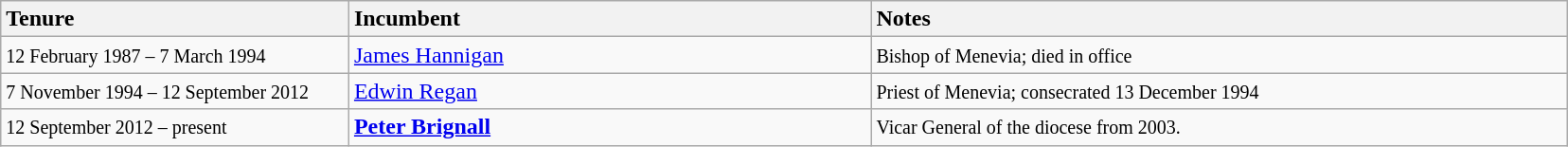<table class="wikitable">
<tr>
<th style="text-align:left; width: 20%">Tenure</th>
<th style="text-align:left; width: 30%">Incumbent</th>
<th style="text-align:left; width: 40%">Notes</th>
</tr>
<tr>
<td><small>12 February 1987 – 7 March 1994</small></td>
<td><a href='#'>James Hannigan</a></td>
<td><small>Bishop of Menevia; died in office</small></td>
</tr>
<tr>
<td><small>7 November 1994 – 12 September 2012</small></td>
<td><a href='#'>Edwin Regan</a></td>
<td><small>Priest of Menevia; consecrated 13 December 1994 </small></td>
</tr>
<tr>
<td><small>12 September 2012 – present</small></td>
<td><strong><a href='#'>Peter Brignall</a></strong></td>
<td><small>Vicar General of the diocese from 2003.</small></td>
</tr>
</table>
